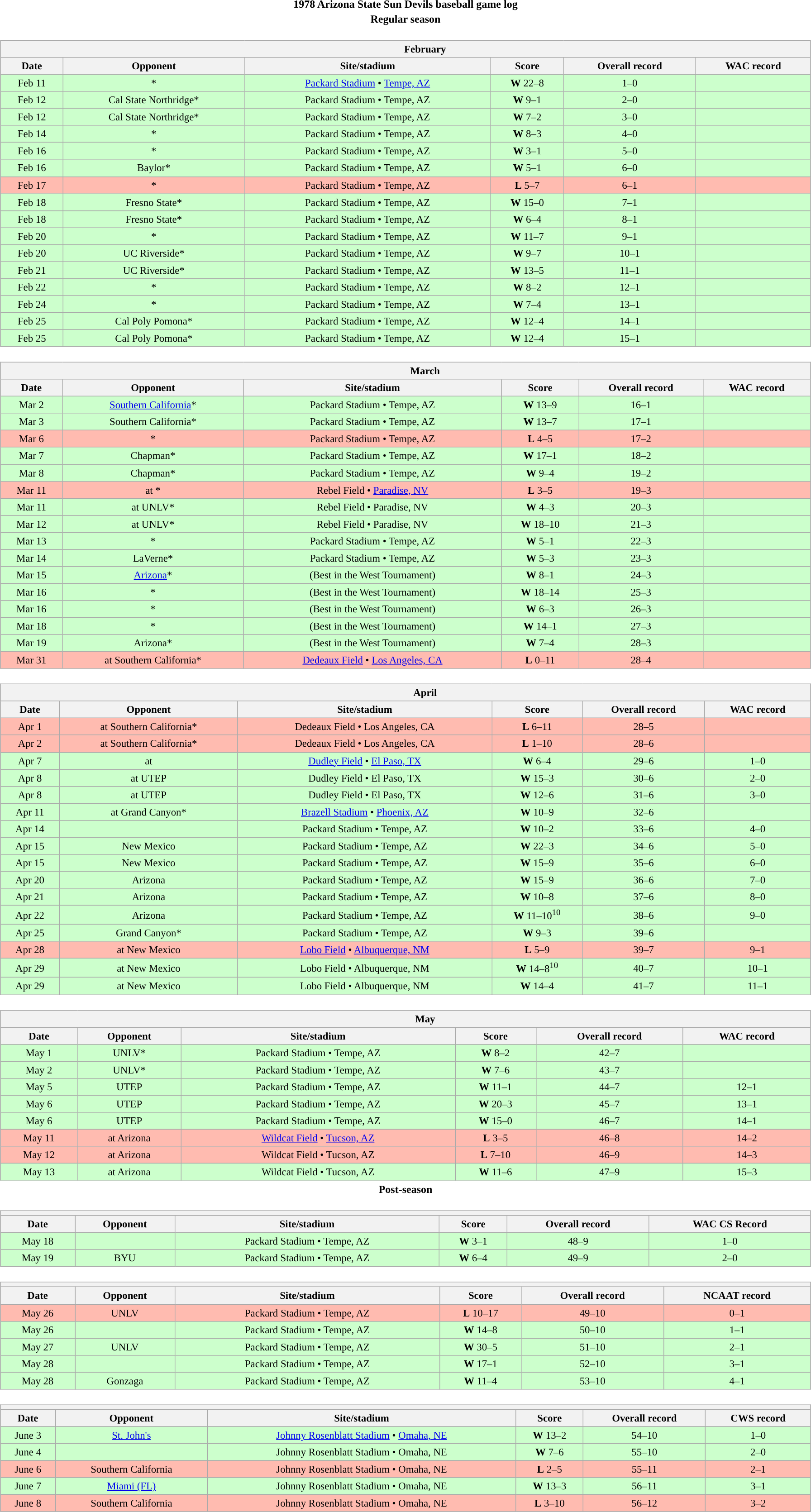<table class="toccolours" width=95% style="clear:both; margin:1.5em auto; text-align:center;">
<tr>
<th colspan=2>1978 Arizona State Sun Devils baseball game log</th>
</tr>
<tr>
<th colspan=2>Regular season</th>
</tr>
<tr valign="top">
<td><br><table class="wikitable collapsible collapsed" style="margin:auto; width:100%; text-align:center; font-size:95%">
<tr>
<th colspan=12 style="padding-left:4em;">February</th>
</tr>
<tr>
<th>Date</th>
<th>Opponent</th>
<th>Site/stadium</th>
<th>Score</th>
<th>Overall record</th>
<th>WAC record</th>
</tr>
<tr bgcolor=ccffcc>
<td>Feb 11</td>
<td>*</td>
<td><a href='#'>Packard Stadium</a> • <a href='#'>Tempe, AZ</a></td>
<td><strong>W</strong> 22–8</td>
<td>1–0</td>
<td></td>
</tr>
<tr bgcolor=ccffcc>
<td>Feb 12</td>
<td>Cal State Northridge*</td>
<td>Packard Stadium • Tempe, AZ</td>
<td><strong>W</strong> 9–1</td>
<td>2–0</td>
<td></td>
</tr>
<tr bgcolor=ccffcc>
<td>Feb 12</td>
<td>Cal State Northridge*</td>
<td>Packard Stadium • Tempe, AZ</td>
<td><strong>W</strong> 7–2</td>
<td>3–0</td>
<td></td>
</tr>
<tr bgcolor=ccffcc>
<td>Feb 14</td>
<td>*</td>
<td>Packard Stadium • Tempe, AZ</td>
<td><strong>W</strong> 8–3</td>
<td>4–0</td>
<td></td>
</tr>
<tr bgcolor=ccffcc>
<td>Feb 16</td>
<td>*</td>
<td>Packard Stadium • Tempe, AZ</td>
<td><strong>W</strong> 3–1</td>
<td>5–0</td>
<td></td>
</tr>
<tr bgcolor=ccffcc>
<td>Feb 16</td>
<td>Baylor*</td>
<td>Packard Stadium • Tempe, AZ</td>
<td><strong>W</strong> 5–1</td>
<td>6–0</td>
<td></td>
</tr>
<tr bgcolor=ffbbb>
<td>Feb 17</td>
<td>*</td>
<td>Packard Stadium • Tempe, AZ</td>
<td><strong>L</strong> 5–7</td>
<td>6–1</td>
<td></td>
</tr>
<tr bgcolor=ccffcc>
<td>Feb 18</td>
<td>Fresno State*</td>
<td>Packard Stadium • Tempe, AZ</td>
<td><strong>W</strong> 15–0</td>
<td>7–1</td>
<td></td>
</tr>
<tr bgcolor=ccffcc>
<td>Feb 18</td>
<td>Fresno State*</td>
<td>Packard Stadium • Tempe, AZ</td>
<td><strong>W</strong> 6–4</td>
<td>8–1</td>
<td></td>
</tr>
<tr bgcolor=ccffcc>
<td>Feb 20</td>
<td>*</td>
<td>Packard Stadium • Tempe, AZ</td>
<td><strong>W</strong> 11–7</td>
<td>9–1</td>
<td></td>
</tr>
<tr bgcolor=ccffcc>
<td>Feb 20</td>
<td>UC Riverside*</td>
<td>Packard Stadium • Tempe, AZ</td>
<td><strong>W</strong> 9–7</td>
<td>10–1</td>
<td></td>
</tr>
<tr bgcolor=ccffcc>
<td>Feb 21</td>
<td>UC Riverside*</td>
<td>Packard Stadium • Tempe, AZ</td>
<td><strong>W</strong> 13–5</td>
<td>11–1</td>
<td></td>
</tr>
<tr bgcolor=ccffcc>
<td>Feb 22</td>
<td>*</td>
<td>Packard Stadium • Tempe, AZ</td>
<td><strong>W</strong> 8–2</td>
<td>12–1</td>
<td></td>
</tr>
<tr bgcolor=ccffcc>
<td>Feb 24</td>
<td>*</td>
<td>Packard Stadium • Tempe, AZ</td>
<td><strong>W</strong> 7–4</td>
<td>13–1</td>
<td></td>
</tr>
<tr bgcolor=ccffcc>
<td>Feb 25</td>
<td>Cal Poly Pomona*</td>
<td>Packard Stadium • Tempe, AZ</td>
<td><strong>W</strong> 12–4</td>
<td>14–1</td>
<td></td>
</tr>
<tr bgcolor=ccffcc>
<td>Feb 25</td>
<td>Cal Poly Pomona*</td>
<td>Packard Stadium • Tempe, AZ</td>
<td><strong>W</strong> 12–4</td>
<td>15–1</td>
<td></td>
</tr>
</table>
</td>
</tr>
<tr>
<td><br><table class="wikitable collapsible collapsed" style="margin:auto; width:100%; text-align:center; font-size:95%">
<tr>
<th colspan=12 style="padding-left:4em;">March</th>
</tr>
<tr>
<th>Date</th>
<th>Opponent</th>
<th>Site/stadium</th>
<th>Score</th>
<th>Overall record</th>
<th>WAC record</th>
</tr>
<tr bgcolor=ccffcc>
<td>Mar 2</td>
<td><a href='#'>Southern California</a>*</td>
<td>Packard Stadium • Tempe, AZ</td>
<td><strong>W</strong> 13–9</td>
<td>16–1</td>
<td></td>
</tr>
<tr bgcolor=ccffcc>
<td>Mar 3</td>
<td>Southern California*</td>
<td>Packard Stadium • Tempe, AZ</td>
<td><strong>W</strong> 13–7</td>
<td>17–1</td>
<td></td>
</tr>
<tr bgcolor=ffbbb>
<td>Mar 6</td>
<td>*</td>
<td>Packard Stadium • Tempe, AZ</td>
<td><strong>L</strong> 4–5</td>
<td>17–2</td>
<td></td>
</tr>
<tr bgcolor=ccffcc>
<td>Mar 7</td>
<td>Chapman*</td>
<td>Packard Stadium • Tempe, AZ</td>
<td><strong>W</strong> 17–1</td>
<td>18–2</td>
<td></td>
</tr>
<tr bgcolor=ccffcc>
<td>Mar 8</td>
<td>Chapman*</td>
<td>Packard Stadium • Tempe, AZ</td>
<td><strong>W</strong> 9–4</td>
<td>19–2</td>
<td></td>
</tr>
<tr bgcolor=ffbbb>
<td>Mar 11</td>
<td>at *</td>
<td>Rebel Field • <a href='#'>Paradise, NV</a></td>
<td><strong>L</strong> 3–5</td>
<td>19–3</td>
<td></td>
</tr>
<tr bgcolor=ccffcc>
<td>Mar 11</td>
<td>at UNLV*</td>
<td>Rebel Field • Paradise, NV</td>
<td><strong>W</strong> 4–3</td>
<td>20–3</td>
<td></td>
</tr>
<tr bgcolor=ccffcc>
<td>Mar 12</td>
<td>at UNLV*</td>
<td>Rebel Field • Paradise, NV</td>
<td><strong>W</strong> 18–10</td>
<td>21–3</td>
<td></td>
</tr>
<tr bgcolor=ccffcc>
<td>Mar 13</td>
<td>*</td>
<td>Packard Stadium • Tempe, AZ</td>
<td><strong>W</strong> 5–1</td>
<td>22–3</td>
<td></td>
</tr>
<tr bgcolor=ccffcc>
<td>Mar 14</td>
<td>LaVerne*</td>
<td>Packard Stadium • Tempe, AZ</td>
<td><strong>W</strong> 5–3</td>
<td>23–3</td>
<td></td>
</tr>
<tr bgcolor=ccffcc>
<td>Mar 15</td>
<td><a href='#'>Arizona</a>*</td>
<td>(Best in the West Tournament)</td>
<td><strong>W</strong> 8–1</td>
<td>24–3</td>
<td></td>
</tr>
<tr bgcolor=ccffcc>
<td>Mar 16</td>
<td>*</td>
<td>(Best in the West Tournament)</td>
<td><strong>W</strong> 18–14</td>
<td>25–3</td>
<td></td>
</tr>
<tr bgcolor=ccffcc>
<td>Mar 16</td>
<td>*</td>
<td>(Best in the West Tournament)</td>
<td><strong>W</strong> 6–3</td>
<td>26–3</td>
<td></td>
</tr>
<tr bgcolor=ccffcc>
<td>Mar 18</td>
<td>*</td>
<td>(Best in the West Tournament)</td>
<td><strong>W</strong> 14–1</td>
<td>27–3</td>
<td></td>
</tr>
<tr bgcolor=ccffcc>
<td>Mar 19</td>
<td>Arizona*</td>
<td>(Best in the West Tournament)</td>
<td><strong>W</strong> 7–4</td>
<td>28–3</td>
<td></td>
</tr>
<tr bgcolor=ffbbb>
<td>Mar 31</td>
<td>at Southern California*</td>
<td><a href='#'>Dedeaux Field</a> • <a href='#'>Los Angeles, CA</a></td>
<td><strong>L</strong> 0–11</td>
<td>28–4</td>
<td></td>
</tr>
</table>
</td>
</tr>
<tr>
<td><br><table class="wikitable collapsible collapsed" style="margin:auto; width:100%; text-align:center; font-size:95%">
<tr>
<th colspan=12 style="padding-left:4em;">April</th>
</tr>
<tr>
<th>Date</th>
<th>Opponent</th>
<th>Site/stadium</th>
<th>Score</th>
<th>Overall record</th>
<th>WAC record</th>
</tr>
<tr bgcolor=ffbbb>
<td>Apr 1</td>
<td>at Southern California*</td>
<td>Dedeaux Field • Los Angeles, CA</td>
<td><strong>L</strong> 6–11</td>
<td>28–5</td>
<td></td>
</tr>
<tr bgcolor=ffbbb>
<td>Apr 2</td>
<td>at Southern California*</td>
<td>Dedeaux Field • Los Angeles, CA</td>
<td><strong>L</strong> 1–10</td>
<td>28–6</td>
<td></td>
</tr>
<tr bgcolor=ccffcc>
<td>Apr 7</td>
<td>at </td>
<td><a href='#'>Dudley Field</a> • <a href='#'>El Paso, TX</a></td>
<td><strong>W</strong> 6–4</td>
<td>29–6</td>
<td>1–0</td>
</tr>
<tr bgcolor=ccffcc>
<td>Apr 8</td>
<td>at UTEP</td>
<td>Dudley Field • El Paso, TX</td>
<td><strong>W</strong> 15–3</td>
<td>30–6</td>
<td>2–0</td>
</tr>
<tr bgcolor=ccffcc>
<td>Apr 8</td>
<td>at UTEP</td>
<td>Dudley Field • El Paso, TX</td>
<td><strong>W</strong> 12–6</td>
<td>31–6</td>
<td>3–0</td>
</tr>
<tr bgcolor=ccffcc>
<td>Apr 11</td>
<td>at Grand Canyon*</td>
<td><a href='#'>Brazell Stadium</a> • <a href='#'>Phoenix, AZ</a></td>
<td><strong>W</strong> 10–9</td>
<td>32–6</td>
<td></td>
</tr>
<tr bgcolor=ccffcc>
<td>Apr 14</td>
<td></td>
<td>Packard Stadium • Tempe, AZ</td>
<td><strong>W</strong> 10–2</td>
<td>33–6</td>
<td>4–0</td>
</tr>
<tr bgcolor=ccffcc>
<td>Apr 15</td>
<td>New Mexico</td>
<td>Packard Stadium • Tempe, AZ</td>
<td><strong>W</strong> 22–3</td>
<td>34–6</td>
<td>5–0</td>
</tr>
<tr bgcolor=ccffcc>
<td>Apr 15</td>
<td>New Mexico</td>
<td>Packard Stadium • Tempe, AZ</td>
<td><strong>W</strong> 15–9</td>
<td>35–6</td>
<td>6–0</td>
</tr>
<tr bgcolor=ccffcc>
<td>Apr 20</td>
<td>Arizona</td>
<td>Packard Stadium • Tempe, AZ</td>
<td><strong>W</strong> 15–9</td>
<td>36–6</td>
<td>7–0</td>
</tr>
<tr bgcolor=ccffcc>
<td>Apr 21</td>
<td>Arizona</td>
<td>Packard Stadium • Tempe, AZ</td>
<td><strong>W</strong> 10–8</td>
<td>37–6</td>
<td>8–0</td>
</tr>
<tr bgcolor=ccffcc>
<td>Apr 22</td>
<td>Arizona</td>
<td>Packard Stadium • Tempe, AZ</td>
<td><strong>W</strong> 11–10<sup>10</sup></td>
<td>38–6</td>
<td>9–0</td>
</tr>
<tr bgcolor=ccffcc>
<td>Apr 25</td>
<td>Grand Canyon*</td>
<td>Packard Stadium • Tempe, AZ</td>
<td><strong>W</strong> 9–3</td>
<td>39–6</td>
<td></td>
</tr>
<tr bgcolor=ffbbb>
<td>Apr 28</td>
<td>at New Mexico</td>
<td><a href='#'>Lobo Field</a> • <a href='#'>Albuquerque, NM</a></td>
<td><strong>L</strong> 5–9</td>
<td>39–7</td>
<td>9–1</td>
</tr>
<tr bgcolor=ccffcc>
<td>Apr 29</td>
<td>at New Mexico</td>
<td>Lobo Field • Albuquerque, NM</td>
<td><strong>W</strong> 14–8<sup>10</sup></td>
<td>40–7</td>
<td>10–1</td>
</tr>
<tr bgcolor=ccffcc>
<td>Apr 29</td>
<td>at New Mexico</td>
<td>Lobo Field • Albuquerque, NM</td>
<td><strong>W</strong> 14–4</td>
<td>41–7</td>
<td>11–1</td>
</tr>
</table>
</td>
</tr>
<tr>
<td><br><table class="wikitable collapsible collapsed" style="margin:auto; width:100%; text-align:center; font-size:95%">
<tr>
<th colspan=12 style="padding-left:4em;">May</th>
</tr>
<tr>
<th>Date</th>
<th>Opponent</th>
<th>Site/stadium</th>
<th>Score</th>
<th>Overall record</th>
<th>WAC record</th>
</tr>
<tr bgcolor=ccffcc>
<td>May 1</td>
<td>UNLV*</td>
<td>Packard Stadium • Tempe, AZ</td>
<td><strong>W</strong> 8–2</td>
<td>42–7</td>
<td></td>
</tr>
<tr bgcolor=ccffcc>
<td>May 2</td>
<td>UNLV*</td>
<td>Packard Stadium • Tempe, AZ</td>
<td><strong>W</strong> 7–6</td>
<td>43–7</td>
<td></td>
</tr>
<tr bgcolor=ccffcc>
<td>May 5</td>
<td>UTEP</td>
<td>Packard Stadium • Tempe, AZ</td>
<td><strong>W</strong> 11–1</td>
<td>44–7</td>
<td>12–1</td>
</tr>
<tr bgcolor=ccffcc>
<td>May 6</td>
<td>UTEP</td>
<td>Packard Stadium • Tempe, AZ</td>
<td><strong>W</strong> 20–3</td>
<td>45–7</td>
<td>13–1</td>
</tr>
<tr bgcolor=ccffcc>
<td>May 6</td>
<td>UTEP</td>
<td>Packard Stadium • Tempe, AZ</td>
<td><strong>W</strong> 15–0</td>
<td>46–7</td>
<td>14–1</td>
</tr>
<tr bgcolor=ffbbb>
<td>May 11</td>
<td>at Arizona</td>
<td><a href='#'>Wildcat Field</a> • <a href='#'>Tucson, AZ</a></td>
<td><strong>L</strong> 3–5</td>
<td>46–8</td>
<td>14–2</td>
</tr>
<tr bgcolor=ffbbb>
<td>May 12</td>
<td>at Arizona</td>
<td>Wildcat Field • Tucson, AZ</td>
<td><strong>L</strong> 7–10</td>
<td>46–9</td>
<td>14–3</td>
</tr>
<tr bgcolor=ccffcc>
<td>May 13</td>
<td>at Arizona</td>
<td>Wildcat Field • Tucson, AZ</td>
<td><strong>W</strong> 11–6</td>
<td>47–9</td>
<td>15–3</td>
</tr>
</table>
</td>
</tr>
<tr>
<th colspan=2>Post-season</th>
</tr>
<tr>
<td><br><table class="wikitable collapsible collapsed" style="margin:auto; width:100%; text-align:center; font-size:95%">
<tr>
<th colspan=12 style="padding-left:4em;"></th>
</tr>
<tr>
<th>Date</th>
<th>Opponent</th>
<th>Site/stadium</th>
<th>Score</th>
<th>Overall record</th>
<th>WAC CS Record</th>
</tr>
<tr bgcolor=ccffcc>
<td>May 18</td>
<td></td>
<td>Packard Stadium • Tempe, AZ</td>
<td><strong>W</strong> 3–1</td>
<td>48–9</td>
<td>1–0</td>
</tr>
<tr bgcolor=ccffcc>
<td>May 19</td>
<td>BYU</td>
<td>Packard Stadium • Tempe, AZ</td>
<td><strong>W</strong> 6–4</td>
<td>49–9</td>
<td>2–0</td>
</tr>
</table>
</td>
</tr>
<tr>
<td><br><table class="wikitable collapsible collapsed" style="margin:auto; width:100%; text-align:center; font-size:95%">
<tr>
<th colspan=12 style="padding-left:4em;"></th>
</tr>
<tr>
<th>Date</th>
<th>Opponent</th>
<th>Site/stadium</th>
<th>Score</th>
<th>Overall record</th>
<th>NCAAT record</th>
</tr>
<tr bgcolor=ffbbb>
<td>May 26</td>
<td>UNLV</td>
<td>Packard Stadium • Tempe, AZ</td>
<td><strong>L</strong> 10–17</td>
<td>49–10</td>
<td>0–1</td>
</tr>
<tr bgcolor=ccffcc>
<td>May 26</td>
<td></td>
<td>Packard Stadium • Tempe, AZ</td>
<td><strong>W</strong> 14–8</td>
<td>50–10</td>
<td>1–1</td>
</tr>
<tr bgcolor=ccffcc>
<td>May 27</td>
<td>UNLV</td>
<td>Packard Stadium • Tempe, AZ</td>
<td><strong>W</strong> 30–5</td>
<td>51–10</td>
<td>2–1</td>
</tr>
<tr bgcolor=ccffcc>
<td>May 28</td>
<td></td>
<td>Packard Stadium • Tempe, AZ</td>
<td><strong>W</strong> 17–1</td>
<td>52–10</td>
<td>3–1</td>
</tr>
<tr bgcolor=ccffcc>
<td>May 28</td>
<td>Gonzaga</td>
<td>Packard Stadium • Tempe, AZ</td>
<td><strong>W</strong> 11–4</td>
<td>53–10</td>
<td>4–1</td>
</tr>
</table>
</td>
</tr>
<tr>
<td><br><table class="wikitable collapsible collapsed" style="margin:auto; width:100%; text-align:center; font-size:95%">
<tr>
<th colspan=12 style="padding-left:4em;"></th>
</tr>
<tr>
<th>Date</th>
<th>Opponent</th>
<th>Site/stadium</th>
<th>Score</th>
<th>Overall record</th>
<th>CWS record</th>
</tr>
<tr bgcolor=ccffcc>
<td>June 3</td>
<td><a href='#'>St. John's</a></td>
<td><a href='#'>Johnny Rosenblatt Stadium</a> • <a href='#'>Omaha, NE</a></td>
<td><strong>W</strong> 13–2</td>
<td>54–10</td>
<td>1–0</td>
</tr>
<tr bgcolor=ccffcc>
<td>June 4</td>
<td></td>
<td>Johnny Rosenblatt Stadium • Omaha, NE</td>
<td><strong>W</strong> 7–6</td>
<td>55–10</td>
<td>2–0</td>
</tr>
<tr bgcolor=ffbbb>
<td>June 6</td>
<td>Southern California</td>
<td>Johnny Rosenblatt Stadium • Omaha, NE</td>
<td><strong>L</strong> 2–5</td>
<td>55–11</td>
<td>2–1</td>
</tr>
<tr bgcolor=ccffcc>
<td>June 7</td>
<td><a href='#'>Miami (FL)</a></td>
<td>Johnny Rosenblatt Stadium • Omaha, NE</td>
<td><strong>W</strong> 13–3</td>
<td>56–11</td>
<td>3–1</td>
</tr>
<tr bgcolor=ffbbb>
<td>June 8</td>
<td>Southern California</td>
<td>Johnny Rosenblatt Stadium • Omaha, NE</td>
<td><strong>L</strong> 3–10</td>
<td>56–12</td>
<td>3–2</td>
</tr>
</table>
</td>
</tr>
</table>
